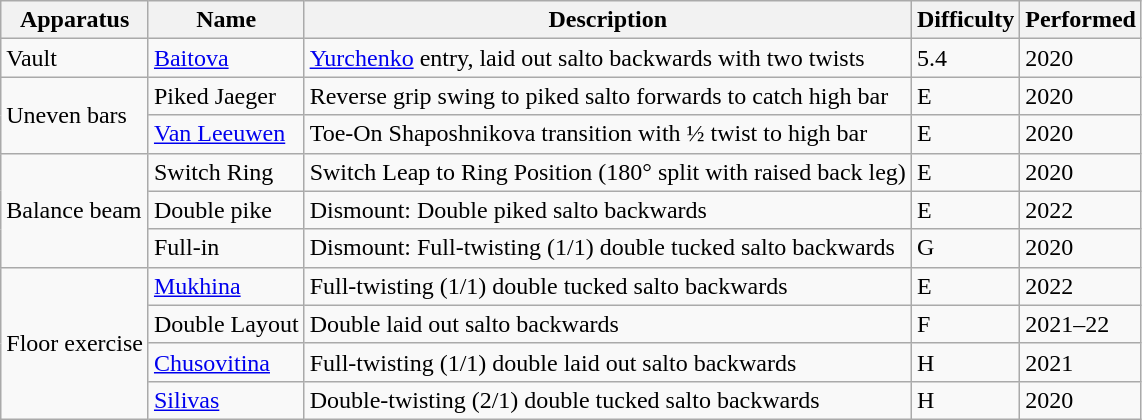<table class="wikitable">
<tr>
<th>Apparatus</th>
<th>Name</th>
<th>Description</th>
<th>Difficulty</th>
<th>Performed</th>
</tr>
<tr>
<td rowspan="1">Vault</td>
<td><a href='#'>Baitova</a></td>
<td><a href='#'>Yurchenko</a> entry, laid out salto backwards with two twists</td>
<td>5.4</td>
<td>2020</td>
</tr>
<tr>
<td rowspan="2">Uneven bars</td>
<td>Piked Jaeger</td>
<td>Reverse grip swing to piked salto forwards to catch high bar</td>
<td>E</td>
<td>2020</td>
</tr>
<tr>
<td><a href='#'>Van Leeuwen</a></td>
<td>Toe-On Shaposhnikova transition with ½ twist to high bar</td>
<td>E</td>
<td>2020</td>
</tr>
<tr>
<td rowspan="3">Balance beam</td>
<td>Switch Ring</td>
<td>Switch Leap to Ring Position (180° split with raised back leg)</td>
<td>E</td>
<td>2020</td>
</tr>
<tr>
<td>Double pike</td>
<td>Dismount: Double piked salto backwards</td>
<td>E</td>
<td>2022</td>
</tr>
<tr>
<td>Full-in</td>
<td>Dismount: Full-twisting (1/1) double tucked salto backwards</td>
<td>G</td>
<td>2020</td>
</tr>
<tr>
<td rowspan="4">Floor exercise</td>
<td><a href='#'>Mukhina</a></td>
<td>Full-twisting (1/1) double tucked salto backwards</td>
<td>E</td>
<td>2022</td>
</tr>
<tr>
<td>Double Layout</td>
<td>Double laid out salto backwards</td>
<td>F</td>
<td>2021–22</td>
</tr>
<tr>
<td><a href='#'>Chusovitina</a></td>
<td>Full-twisting (1/1) double laid out salto backwards</td>
<td>H</td>
<td>2021</td>
</tr>
<tr>
<td><a href='#'>Silivas</a></td>
<td>Double-twisting (2/1) double tucked salto backwards</td>
<td>H</td>
<td>2020</td>
</tr>
</table>
